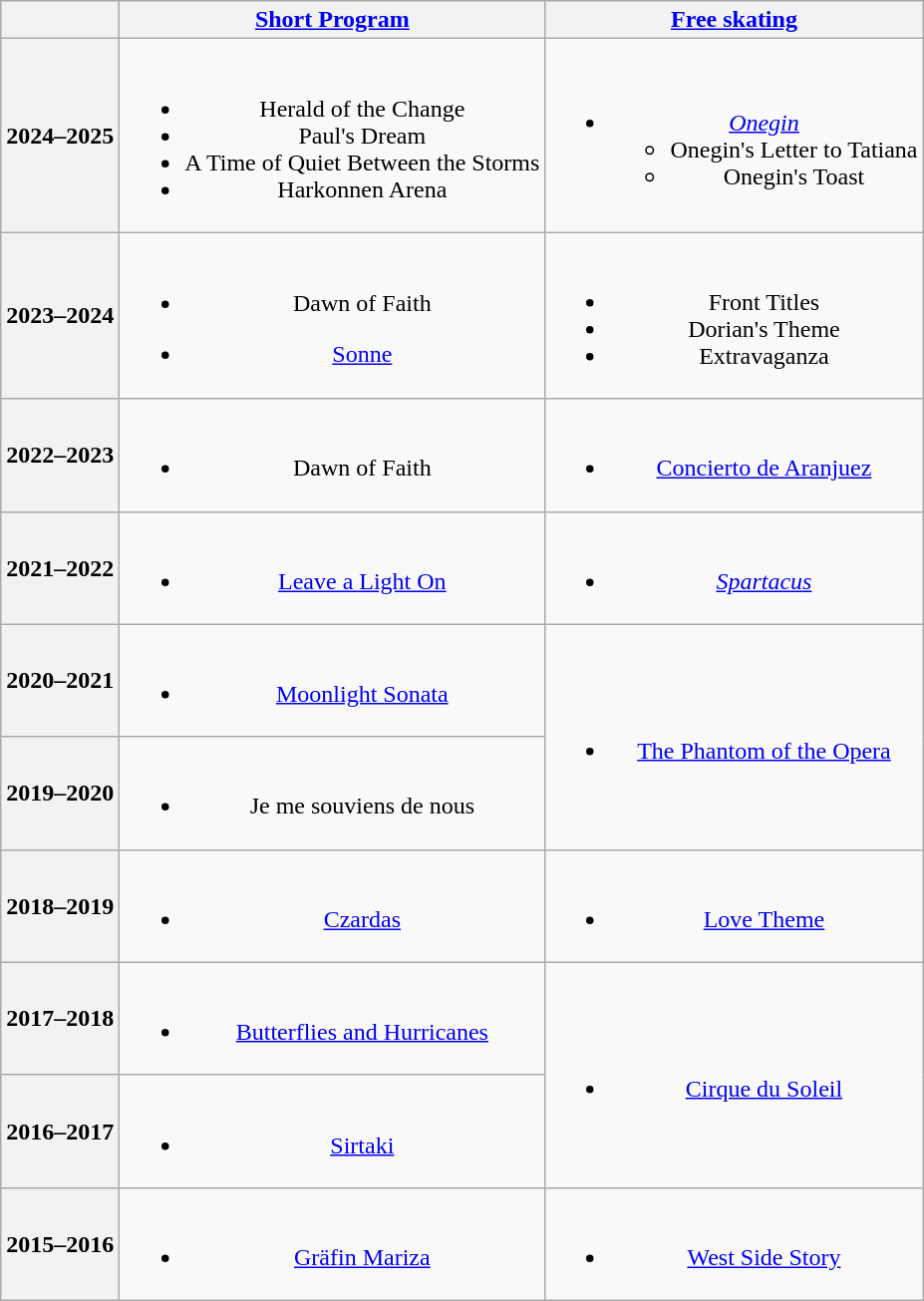<table class=wikitable style=text-align:center>
<tr>
<th></th>
<th><a href='#'>Short Program</a></th>
<th><a href='#'>Free skating</a></th>
</tr>
<tr>
<th>2024–2025 <br> </th>
<td><br><ul><li>Herald of the Change</li><li>Paul's Dream <br> </li><li>A Time of Quiet Between the Storms</li><li>Harkonnen Arena <br> </li></ul></td>
<td><br><ul><li><em><a href='#'>Onegin</a></em><ul><li>Onegin's Letter to Tatiana</li><li>Onegin's Toast <br> </li></ul></li></ul></td>
</tr>
<tr>
<th>2023–2024 <br> </th>
<td><br><ul><li>Dawn of Faith <br> </li></ul><ul><li><a href='#'>Sonne</a> <br> </li></ul></td>
<td><br><ul><li>Front Titles</li><li>Dorian's Theme</li><li>Extravaganza <br> </li></ul></td>
</tr>
<tr>
<th>2022–2023 <br> </th>
<td><br><ul><li>Dawn of Faith <br> </li></ul></td>
<td><br><ul><li><a href='#'>Concierto de Aranjuez</a> <br> </li></ul></td>
</tr>
<tr>
<th>2021–2022 <br></th>
<td><br><ul><li><a href='#'>Leave a Light On</a> <br> </li></ul></td>
<td><br><ul><li><em><a href='#'>Spartacus</a></em> <br> </li></ul></td>
</tr>
<tr>
<th>2020–2021 <br></th>
<td><br><ul><li><a href='#'>Moonlight Sonata</a> <br> </li></ul></td>
<td rowspan="2"><br><ul><li><a href='#'>The Phantom of the Opera</a></li></ul></td>
</tr>
<tr>
<th>2019–2020 <br> </th>
<td><br><ul><li>Je me souviens de nous<br></li></ul></td>
</tr>
<tr>
<th>2018–2019 <br></th>
<td><br><ul><li><a href='#'>Czardas</a> <br></li></ul></td>
<td><br><ul><li><a href='#'>Love Theme</a> <br></li></ul></td>
</tr>
<tr>
<th>2017–2018<br></th>
<td><br><ul><li><a href='#'>Butterflies and Hurricanes</a><br></li></ul></td>
<td rowspan="2"><br><ul><li><a href='#'>Cirque du Soleil</a> <br></li></ul></td>
</tr>
<tr>
<th>2016–2017 <br></th>
<td><br><ul><li><a href='#'>Sirtaki</a> <br></li></ul></td>
</tr>
<tr>
<th>2015–2016 <br></th>
<td><br><ul><li><a href='#'>Gräfin Mariza</a> <br></li></ul></td>
<td><br><ul><li><a href='#'>West Side Story</a> <br></li></ul></td>
</tr>
</table>
